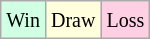<table class="wikitable">
<tr>
<td style="background-color: #d0ffe3;"><small>Win</small></td>
<td style="background-color: #FFFFDD;"><small>Draw</small></td>
<td style="background-color: #ffd0e3;"><small>Loss</small></td>
</tr>
</table>
